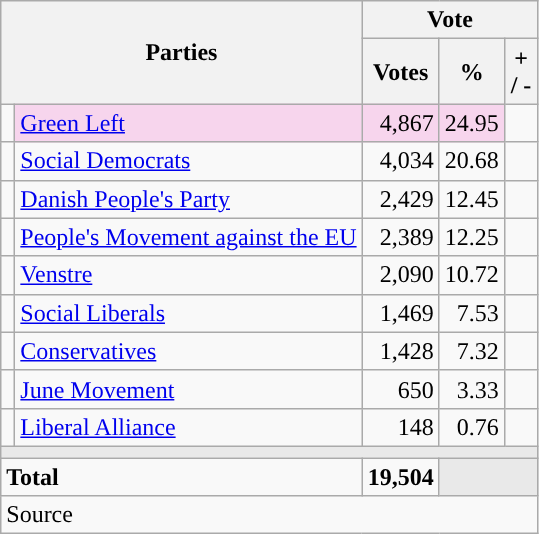<table class="wikitable" style="text-align:right;">
<tr>
<th style="text-align:centre;" rowspan="2" colspan="2" width="225">Parties</th>
<th colspan="3">Vote</th>
</tr>
<tr>
<th width="15">Votes</th>
<th width="15">%</th>
<th width="15">+ / -</th>
</tr>
<tr>
<td width="2" style="color:inherit;background:"></td>
<td bgcolor=#f7d5ed   align="left"><a href='#'>Green Left</a></td>
<td bgcolor=#f7d5ed>4,867</td>
<td bgcolor=#f7d5ed>24.95</td>
<td></td>
</tr>
<tr>
<td width="2" style="color:inherit;background:"></td>
<td align="left"><a href='#'>Social Democrats</a></td>
<td>4,034</td>
<td>20.68</td>
<td></td>
</tr>
<tr>
<td width="2" style="color:inherit;background:"></td>
<td align="left"><a href='#'>Danish People's Party</a></td>
<td>2,429</td>
<td>12.45</td>
<td></td>
</tr>
<tr>
<td width="2" style="color:inherit;background:"></td>
<td align="left"><a href='#'>People's Movement against the EU</a></td>
<td>2,389</td>
<td>12.25</td>
<td></td>
</tr>
<tr>
<td width="2" style="color:inherit;background:"></td>
<td align="left"><a href='#'>Venstre</a></td>
<td>2,090</td>
<td>10.72</td>
<td></td>
</tr>
<tr>
<td width="2" style="color:inherit;background:"></td>
<td align="left"><a href='#'>Social Liberals</a></td>
<td>1,469</td>
<td>7.53</td>
<td></td>
</tr>
<tr>
<td width="2" style="color:inherit;background:"></td>
<td align="left"><a href='#'>Conservatives</a></td>
<td>1,428</td>
<td>7.32</td>
<td></td>
</tr>
<tr>
<td width="2" style="color:inherit;background:"></td>
<td align="left"><a href='#'>June Movement</a></td>
<td>650</td>
<td>3.33</td>
<td></td>
</tr>
<tr>
<td width="2" style="color:inherit;background:"></td>
<td align="left"><a href='#'>Liberal Alliance</a></td>
<td>148</td>
<td>0.76</td>
<td></td>
</tr>
<tr>
<td colspan="7" bgcolor="#E9E9E9"></td>
</tr>
<tr>
<td align="left" colspan="2"><strong>Total</strong></td>
<td><strong>19,504</strong></td>
<td bgcolor="#E9E9E9" colspan="2"></td>
</tr>
<tr>
<td align="left" colspan="6">Source</td>
</tr>
</table>
